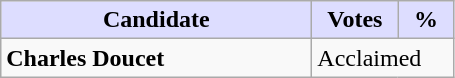<table class="wikitable">
<tr>
<th style="background:#ddf; width:200px;">Candidate</th>
<th style="background:#ddf; width:50px;">Votes</th>
<th style="background:#ddf; width:30px;">%</th>
</tr>
<tr>
<td><strong>Charles Doucet</strong></td>
<td colspan="2">Acclaimed</td>
</tr>
</table>
